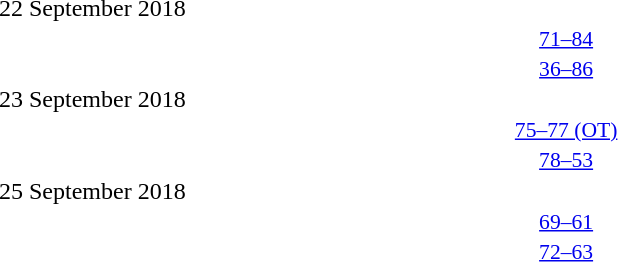<table style="width:100%;" cellspacing="1">
<tr>
<th width=25%></th>
<th width=2%></th>
<th width=6%></th>
<th width=2%></th>
<th width=25%></th>
</tr>
<tr>
<td>22 September 2018</td>
</tr>
<tr style=font-size:90%>
<td align=right></td>
<td></td>
<td align=center><a href='#'>71–84</a></td>
<td></td>
<td></td>
<td></td>
</tr>
<tr style=font-size:90%>
<td align=right></td>
<td></td>
<td align=center><a href='#'>36–86</a></td>
<td></td>
<td></td>
<td></td>
</tr>
<tr>
<td>23 September 2018</td>
</tr>
<tr style=font-size:90%>
<td align=right></td>
<td></td>
<td align=center><a href='#'>75–77 (OT)</a></td>
<td></td>
<td></td>
<td></td>
</tr>
<tr style=font-size:90%>
<td align=right></td>
<td></td>
<td align=center><a href='#'>78–53</a></td>
<td></td>
<td></td>
<td></td>
</tr>
<tr>
<td>25 September 2018</td>
</tr>
<tr style=font-size:90%>
<td align=right></td>
<td></td>
<td align=center><a href='#'>69–61</a></td>
<td></td>
<td></td>
<td></td>
</tr>
<tr style=font-size:90%>
<td align=right></td>
<td></td>
<td align=center><a href='#'>72–63</a></td>
<td></td>
<td></td>
<td></td>
</tr>
</table>
